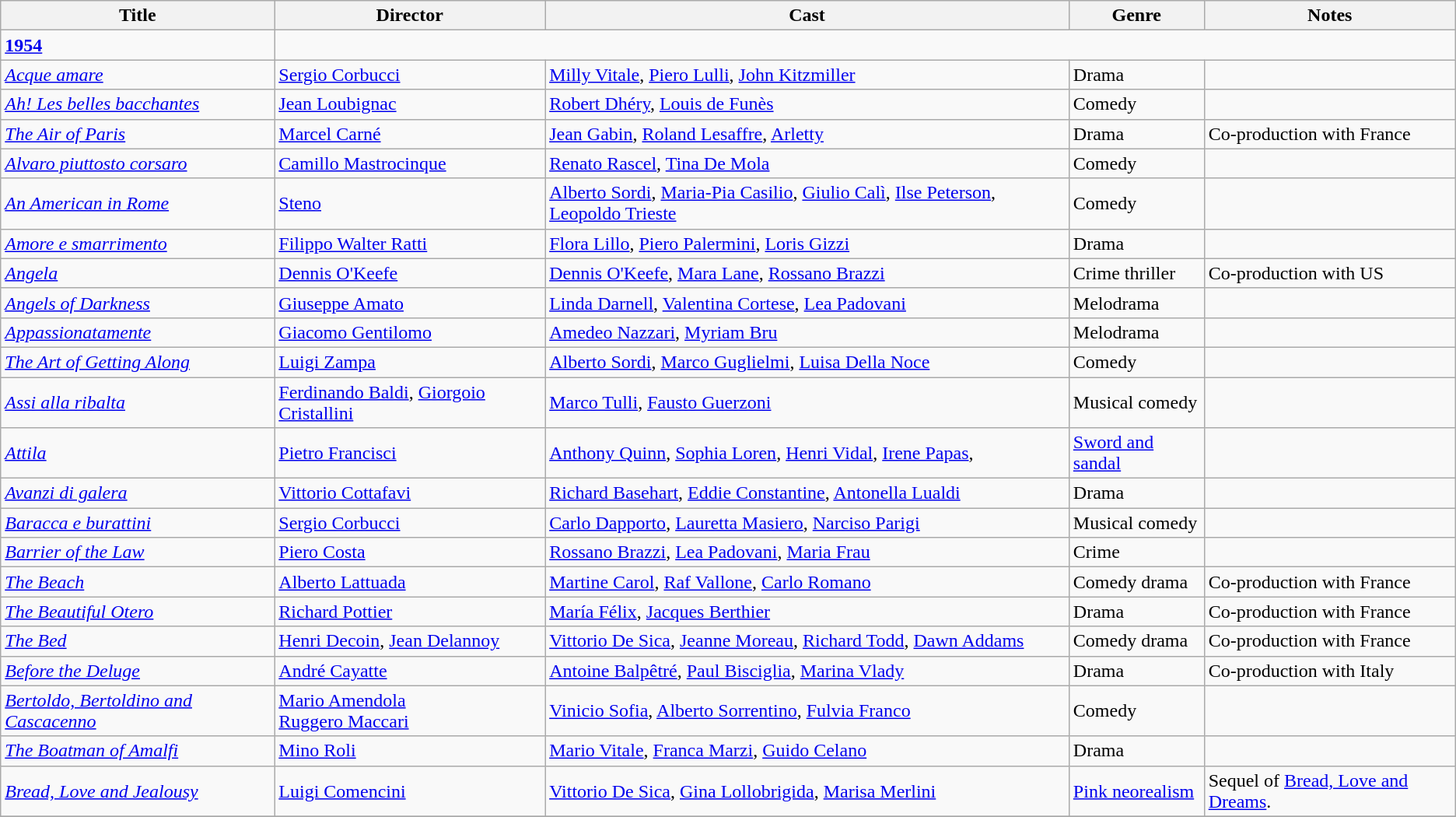<table class="wikitable">
<tr>
<th>Title</th>
<th>Director</th>
<th>Cast</th>
<th>Genre</th>
<th>Notes</th>
</tr>
<tr>
<td><strong><a href='#'>1954</a></strong></td>
</tr>
<tr>
<td><em><a href='#'>Acque amare</a></em></td>
<td><a href='#'>Sergio Corbucci</a></td>
<td><a href='#'>Milly Vitale</a>, <a href='#'>Piero Lulli</a>, <a href='#'>John Kitzmiller</a></td>
<td>Drama</td>
<td></td>
</tr>
<tr>
<td><em><a href='#'>Ah! Les belles bacchantes</a></em></td>
<td><a href='#'>Jean Loubignac</a></td>
<td><a href='#'>Robert Dhéry</a>, <a href='#'>Louis de Funès</a></td>
<td>Comedy</td>
<td></td>
</tr>
<tr>
<td><em><a href='#'>The Air of Paris</a></em></td>
<td><a href='#'>Marcel Carné</a></td>
<td><a href='#'>Jean Gabin</a>, <a href='#'>Roland Lesaffre</a>, <a href='#'>Arletty</a></td>
<td>Drama</td>
<td>Co-production with France</td>
</tr>
<tr>
<td><em><a href='#'>Alvaro piuttosto corsaro</a></em></td>
<td><a href='#'>Camillo Mastrocinque</a></td>
<td><a href='#'>Renato Rascel</a>, <a href='#'>Tina De Mola</a></td>
<td>Comedy</td>
<td></td>
</tr>
<tr>
<td><em><a href='#'>An American in Rome</a></em></td>
<td><a href='#'>Steno</a></td>
<td><a href='#'>Alberto Sordi</a>, <a href='#'>Maria-Pia Casilio</a>, <a href='#'>Giulio Calì</a>, <a href='#'>Ilse Peterson</a>, <a href='#'>Leopoldo Trieste</a></td>
<td>Comedy</td>
<td></td>
</tr>
<tr>
<td><em><a href='#'>Amore e smarrimento</a></em></td>
<td><a href='#'>Filippo Walter Ratti</a></td>
<td><a href='#'>Flora Lillo</a>, <a href='#'>Piero Palermini</a>, <a href='#'>Loris Gizzi</a></td>
<td>Drama</td>
<td></td>
</tr>
<tr>
<td><em><a href='#'>Angela</a></em></td>
<td><a href='#'>Dennis O'Keefe</a></td>
<td><a href='#'>Dennis O'Keefe</a>, <a href='#'>Mara Lane</a>, <a href='#'>Rossano Brazzi</a></td>
<td>Crime thriller</td>
<td>Co-production with US</td>
</tr>
<tr>
<td><em><a href='#'>Angels of Darkness</a></em></td>
<td><a href='#'>Giuseppe Amato</a></td>
<td><a href='#'>Linda Darnell</a>, <a href='#'>Valentina Cortese</a>, <a href='#'>Lea Padovani</a></td>
<td>Melodrama</td>
<td></td>
</tr>
<tr>
<td><em><a href='#'>Appassionatamente</a></em></td>
<td><a href='#'>Giacomo Gentilomo</a></td>
<td><a href='#'>Amedeo Nazzari</a>, <a href='#'>Myriam Bru</a></td>
<td>Melodrama</td>
<td></td>
</tr>
<tr>
<td><em><a href='#'>The Art of Getting Along</a></em></td>
<td><a href='#'>Luigi Zampa</a></td>
<td><a href='#'>Alberto Sordi</a>, <a href='#'>Marco Guglielmi</a>, <a href='#'>Luisa Della Noce</a></td>
<td>Comedy</td>
<td></td>
</tr>
<tr>
<td><em><a href='#'>Assi alla ribalta</a></em></td>
<td><a href='#'>Ferdinando Baldi</a>, <a href='#'>Giorgoio Cristallini</a></td>
<td><a href='#'>Marco Tulli</a>, <a href='#'>Fausto Guerzoni</a></td>
<td>Musical comedy</td>
<td></td>
</tr>
<tr>
<td><em><a href='#'>Attila</a></em></td>
<td><a href='#'>Pietro Francisci</a></td>
<td><a href='#'>Anthony Quinn</a>, <a href='#'>Sophia Loren</a>, <a href='#'>Henri Vidal</a>, <a href='#'>Irene Papas</a>,</td>
<td><a href='#'>Sword and sandal</a></td>
<td></td>
</tr>
<tr>
<td><em><a href='#'>Avanzi di galera</a></em></td>
<td><a href='#'>Vittorio Cottafavi</a></td>
<td><a href='#'>Richard Basehart</a>, <a href='#'>Eddie Constantine</a>, <a href='#'>Antonella Lualdi</a></td>
<td>Drama</td>
<td></td>
</tr>
<tr>
<td><em><a href='#'>Baracca e burattini</a></em></td>
<td><a href='#'>Sergio Corbucci</a></td>
<td><a href='#'>Carlo Dapporto</a>, <a href='#'>Lauretta Masiero</a>, <a href='#'>Narciso Parigi</a></td>
<td>Musical comedy</td>
<td></td>
</tr>
<tr>
<td><em><a href='#'>Barrier of the Law</a></em></td>
<td><a href='#'>Piero Costa</a></td>
<td><a href='#'>Rossano Brazzi</a>, <a href='#'>Lea Padovani</a>, <a href='#'>Maria Frau</a></td>
<td>Crime</td>
<td></td>
</tr>
<tr>
<td><em><a href='#'>The Beach</a></em></td>
<td><a href='#'>Alberto Lattuada</a></td>
<td><a href='#'>Martine Carol</a>, <a href='#'>Raf Vallone</a>, <a href='#'>Carlo Romano</a></td>
<td>Comedy drama</td>
<td>Co-production with France</td>
</tr>
<tr>
<td><em><a href='#'>The Beautiful Otero</a></em></td>
<td><a href='#'>Richard Pottier</a></td>
<td><a href='#'>María Félix</a>, <a href='#'>Jacques Berthier</a></td>
<td>Drama</td>
<td>Co-production with France</td>
</tr>
<tr>
<td><em><a href='#'>The Bed</a></em></td>
<td><a href='#'>Henri Decoin</a>, <a href='#'>Jean Delannoy</a></td>
<td><a href='#'>Vittorio De Sica</a>, <a href='#'>Jeanne Moreau</a>, <a href='#'>Richard Todd</a>, <a href='#'>Dawn Addams</a></td>
<td>Comedy drama</td>
<td>Co-production with France</td>
</tr>
<tr>
<td><em><a href='#'>Before the Deluge</a></em></td>
<td><a href='#'>André Cayatte</a></td>
<td><a href='#'>Antoine Balpêtré</a>, <a href='#'>Paul Bisciglia</a>, <a href='#'>Marina Vlady</a></td>
<td>Drama</td>
<td>Co-production with Italy</td>
</tr>
<tr>
<td><em><a href='#'>Bertoldo, Bertoldino and Cascacenno</a></em></td>
<td><a href='#'>Mario Amendola</a> <br> <a href='#'>Ruggero Maccari</a></td>
<td><a href='#'>Vinicio Sofia</a>, <a href='#'>Alberto Sorrentino</a>, <a href='#'>Fulvia Franco</a></td>
<td>Comedy</td>
<td></td>
</tr>
<tr>
<td><em><a href='#'>The Boatman of Amalfi</a></em></td>
<td><a href='#'>Mino Roli</a></td>
<td><a href='#'>Mario Vitale</a>, <a href='#'>Franca Marzi</a>, <a href='#'>Guido Celano</a></td>
<td>Drama</td>
<td></td>
</tr>
<tr>
<td><em><a href='#'>Bread, Love and Jealousy</a></em></td>
<td><a href='#'>Luigi Comencini</a></td>
<td><a href='#'>Vittorio De Sica</a>, <a href='#'>Gina Lollobrigida</a>, <a href='#'>Marisa Merlini</a></td>
<td><a href='#'>Pink neorealism</a></td>
<td>Sequel of <a href='#'>Bread, Love and Dreams</a>.</td>
</tr>
<tr>
</tr>
</table>
